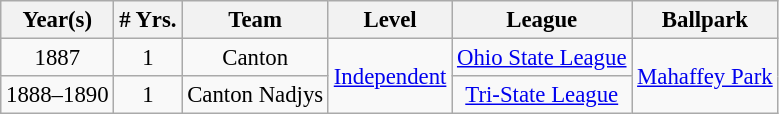<table class="wikitable" style="text-align:center; font-size: 95%;">
<tr>
<th>Year(s)</th>
<th># Yrs.</th>
<th>Team</th>
<th>Level</th>
<th>League</th>
<th>Ballpark</th>
</tr>
<tr>
<td>1887</td>
<td>1</td>
<td>Canton</td>
<td rowspan=2><a href='#'>Independent</a></td>
<td><a href='#'>Ohio State League</a></td>
<td rowspan=2><a href='#'>Mahaffey Park</a></td>
</tr>
<tr>
<td>1888–1890</td>
<td>1</td>
<td>Canton Nadjys</td>
<td><a href='#'>Tri-State League</a></td>
</tr>
</table>
